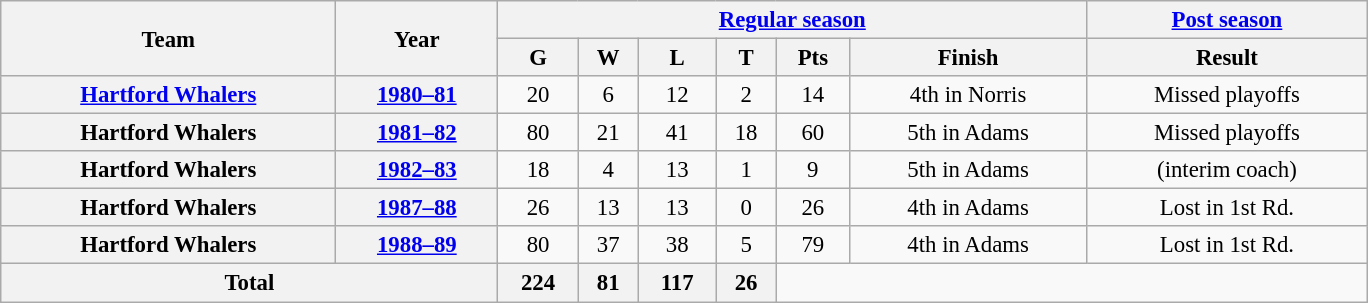<table class="wikitable" style="font-size: 95%; text-align:center; width:60em;">
<tr>
<th rowspan="2">Team</th>
<th rowspan="2">Year</th>
<th colspan="6"><a href='#'>Regular season</a></th>
<th><a href='#'>Post season</a></th>
</tr>
<tr>
<th>G</th>
<th>W</th>
<th>L</th>
<th>T</th>
<th>Pts</th>
<th>Finish</th>
<th>Result</th>
</tr>
<tr>
<th><a href='#'>Hartford Whalers</a></th>
<th><a href='#'>1980–81</a></th>
<td>20</td>
<td>6</td>
<td>12</td>
<td>2</td>
<td>14</td>
<td>4th in Norris</td>
<td>Missed playoffs</td>
</tr>
<tr>
<th>Hartford Whalers</th>
<th><a href='#'>1981–82</a></th>
<td>80</td>
<td>21</td>
<td>41</td>
<td>18</td>
<td>60</td>
<td>5th in Adams</td>
<td>Missed playoffs</td>
</tr>
<tr>
<th>Hartford Whalers</th>
<th><a href='#'>1982–83</a></th>
<td>18</td>
<td>4</td>
<td>13</td>
<td>1</td>
<td>9</td>
<td>5th in Adams</td>
<td>(interim coach)</td>
</tr>
<tr>
<th>Hartford Whalers</th>
<th><a href='#'>1987–88</a></th>
<td>26</td>
<td>13</td>
<td>13</td>
<td>0</td>
<td>26</td>
<td>4th in Adams</td>
<td>Lost in 1st Rd.</td>
</tr>
<tr>
<th>Hartford Whalers</th>
<th><a href='#'>1988–89</a></th>
<td>80</td>
<td>37</td>
<td>38</td>
<td>5</td>
<td>79</td>
<td>4th in Adams</td>
<td>Lost in 1st Rd.</td>
</tr>
<tr>
<th colspan="2">Total</th>
<th>224</th>
<th>81</th>
<th>117</th>
<th>26</th>
</tr>
</table>
